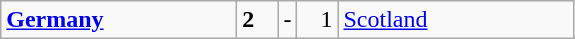<table class="wikitable">
<tr>
<td width=150> <strong><a href='#'>Germany</a></strong></td>
<td style="width:20px; text-align:left;"><strong>2</strong></td>
<td>-</td>
<td style="width:20px; text-align:right;">1</td>
<td width=150> <a href='#'>Scotland</a></td>
</tr>
</table>
